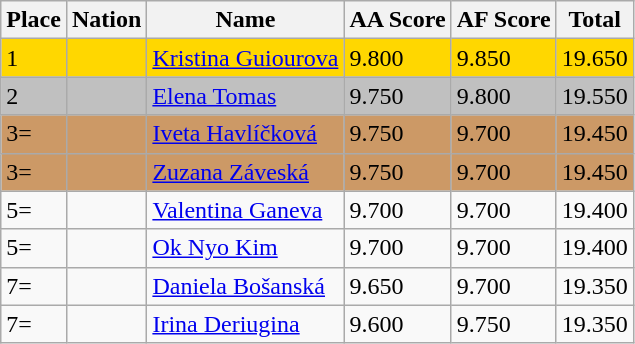<table class="wikitable">
<tr>
<th>Place</th>
<th>Nation</th>
<th>Name</th>
<th>AA Score</th>
<th>AF Score</th>
<th>Total</th>
</tr>
<tr bgcolor=gold>
<td>1</td>
<td></td>
<td><a href='#'>Kristina Guiourova</a></td>
<td>9.800</td>
<td>9.850</td>
<td>19.650</td>
</tr>
<tr bgcolor=silver>
<td>2</td>
<td></td>
<td><a href='#'>Elena Tomas</a></td>
<td>9.750</td>
<td>9.800</td>
<td>19.550</td>
</tr>
<tr bgcolor=cc9966>
<td>3=</td>
<td></td>
<td><a href='#'>Iveta Havlíčková</a></td>
<td>9.750</td>
<td>9.700</td>
<td>19.450</td>
</tr>
<tr bgcolor=cc9966>
<td>3=</td>
<td></td>
<td><a href='#'>Zuzana Záveská</a></td>
<td>9.750</td>
<td>9.700</td>
<td>19.450</td>
</tr>
<tr>
<td>5=</td>
<td></td>
<td><a href='#'>Valentina Ganeva</a></td>
<td>9.700</td>
<td>9.700</td>
<td>19.400</td>
</tr>
<tr>
<td>5=</td>
<td></td>
<td><a href='#'>Ok Nyo Kim</a></td>
<td>9.700</td>
<td>9.700</td>
<td>19.400</td>
</tr>
<tr>
<td>7=</td>
<td></td>
<td><a href='#'>Daniela Bošanská</a></td>
<td>9.650</td>
<td>9.700</td>
<td>19.350</td>
</tr>
<tr>
<td>7=</td>
<td></td>
<td><a href='#'>Irina Deriugina</a></td>
<td>9.600</td>
<td>9.750</td>
<td>19.350</td>
</tr>
</table>
